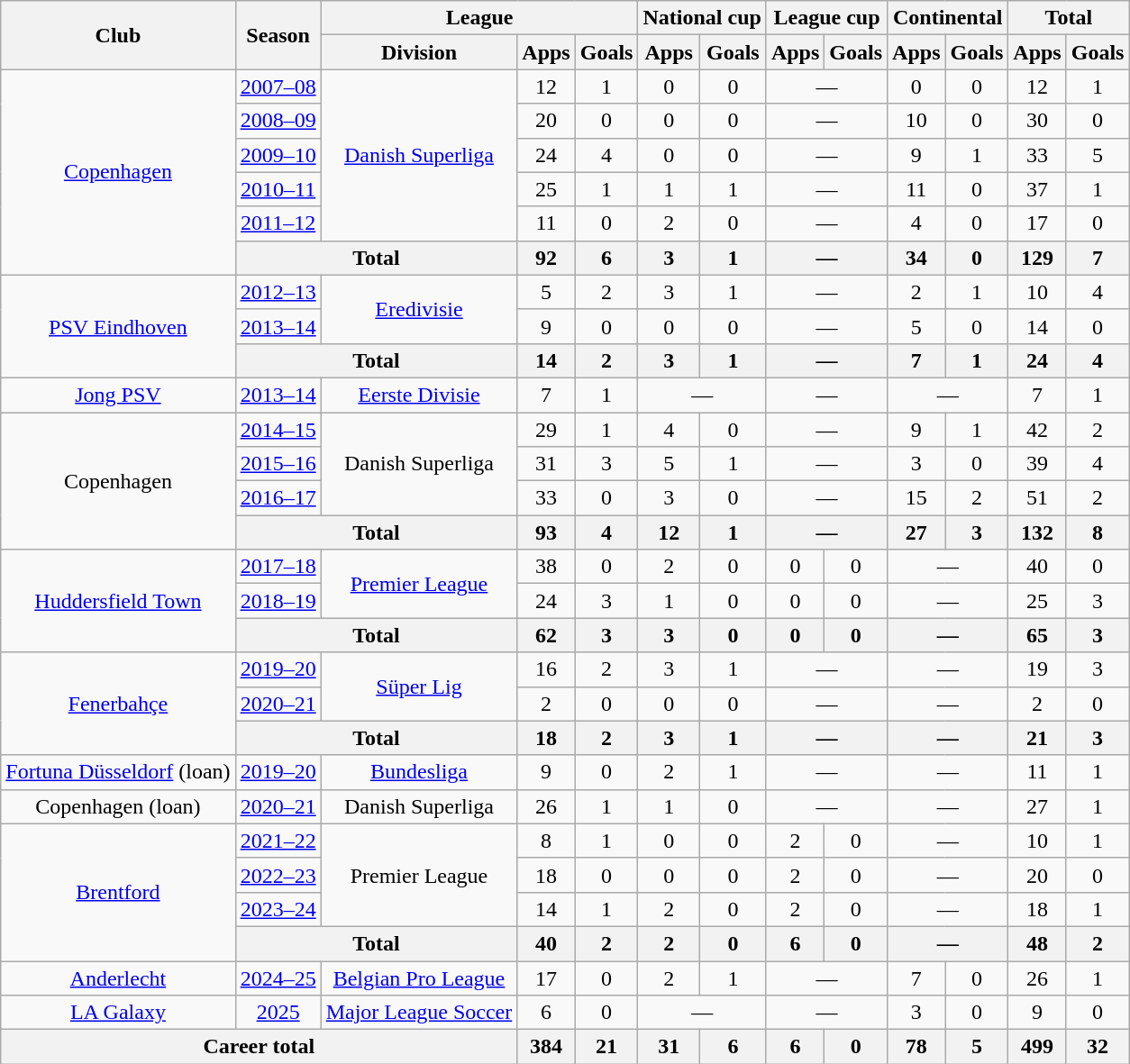<table class="wikitable" style="text-align:center">
<tr>
<th rowspan="2">Club</th>
<th rowspan="2">Season</th>
<th colspan="3">League</th>
<th colspan="2">National cup</th>
<th colspan="2">League cup</th>
<th colspan="2">Continental</th>
<th colspan="2">Total</th>
</tr>
<tr>
<th>Division</th>
<th>Apps</th>
<th>Goals</th>
<th>Apps</th>
<th>Goals</th>
<th>Apps</th>
<th>Goals</th>
<th>Apps</th>
<th>Goals</th>
<th>Apps</th>
<th>Goals</th>
</tr>
<tr>
<td rowspan="6"><a href='#'>Copenhagen</a></td>
<td><a href='#'>2007–08</a></td>
<td rowspan="5"><a href='#'>Danish Superliga</a></td>
<td>12</td>
<td>1</td>
<td>0</td>
<td>0</td>
<td colspan="2">—</td>
<td>0</td>
<td>0</td>
<td>12</td>
<td>1</td>
</tr>
<tr>
<td><a href='#'>2008–09</a></td>
<td>20</td>
<td>0</td>
<td>0</td>
<td>0</td>
<td colspan="2">—</td>
<td>10</td>
<td>0</td>
<td>30</td>
<td>0</td>
</tr>
<tr>
<td><a href='#'>2009–10</a></td>
<td>24</td>
<td>4</td>
<td>0</td>
<td>0</td>
<td colspan="2">—</td>
<td>9</td>
<td>1</td>
<td>33</td>
<td>5</td>
</tr>
<tr>
<td><a href='#'>2010–11</a></td>
<td>25</td>
<td>1</td>
<td>1</td>
<td>1</td>
<td colspan="2">—</td>
<td>11</td>
<td>0</td>
<td>37</td>
<td>1</td>
</tr>
<tr>
<td><a href='#'>2011–12</a></td>
<td>11</td>
<td>0</td>
<td>2</td>
<td>0</td>
<td colspan="2">—</td>
<td>4</td>
<td>0</td>
<td>17</td>
<td>0</td>
</tr>
<tr>
<th colspan="2">Total</th>
<th>92</th>
<th>6</th>
<th>3</th>
<th>1</th>
<th colspan="2">—</th>
<th>34</th>
<th>0</th>
<th>129</th>
<th>7</th>
</tr>
<tr>
<td rowspan="3"><a href='#'>PSV Eindhoven</a></td>
<td><a href='#'>2012–13</a></td>
<td rowspan="2"><a href='#'>Eredivisie</a></td>
<td>5</td>
<td>2</td>
<td>3</td>
<td>1</td>
<td colspan="2">—</td>
<td>2</td>
<td>1</td>
<td>10</td>
<td>4</td>
</tr>
<tr>
<td><a href='#'>2013–14</a></td>
<td>9</td>
<td>0</td>
<td>0</td>
<td>0</td>
<td colspan="2">—</td>
<td>5</td>
<td>0</td>
<td>14</td>
<td>0</td>
</tr>
<tr>
<th colspan="2">Total</th>
<th>14</th>
<th>2</th>
<th>3</th>
<th>1</th>
<th colspan="2">—</th>
<th>7</th>
<th>1</th>
<th>24</th>
<th>4</th>
</tr>
<tr>
<td><a href='#'>Jong PSV</a></td>
<td><a href='#'>2013–14</a></td>
<td><a href='#'>Eerste Divisie</a></td>
<td>7</td>
<td>1</td>
<td colspan="2">—</td>
<td colspan="2">—</td>
<td colspan="2">—</td>
<td>7</td>
<td>1</td>
</tr>
<tr>
<td rowspan="4">Copenhagen</td>
<td><a href='#'>2014–15</a></td>
<td rowspan="3">Danish Superliga</td>
<td>29</td>
<td>1</td>
<td>4</td>
<td>0</td>
<td colspan="2">—</td>
<td>9</td>
<td>1</td>
<td>42</td>
<td>2</td>
</tr>
<tr>
<td><a href='#'>2015–16</a></td>
<td>31</td>
<td>3</td>
<td>5</td>
<td>1</td>
<td colspan="2">—</td>
<td>3</td>
<td>0</td>
<td>39</td>
<td>4</td>
</tr>
<tr>
<td><a href='#'>2016–17</a></td>
<td>33</td>
<td>0</td>
<td>3</td>
<td>0</td>
<td colspan="2">—</td>
<td>15</td>
<td>2</td>
<td>51</td>
<td>2</td>
</tr>
<tr>
<th colspan="2">Total</th>
<th>93</th>
<th>4</th>
<th>12</th>
<th>1</th>
<th colspan="2">—</th>
<th>27</th>
<th>3</th>
<th>132</th>
<th>8</th>
</tr>
<tr>
<td rowspan="3"><a href='#'>Huddersfield Town</a></td>
<td><a href='#'>2017–18</a></td>
<td rowspan="2"><a href='#'>Premier League</a></td>
<td>38</td>
<td>0</td>
<td>2</td>
<td>0</td>
<td>0</td>
<td>0</td>
<td colspan="2">—</td>
<td>40</td>
<td>0</td>
</tr>
<tr>
<td><a href='#'>2018–19</a></td>
<td>24</td>
<td>3</td>
<td>1</td>
<td>0</td>
<td>0</td>
<td>0</td>
<td colspan="2">—</td>
<td>25</td>
<td>3</td>
</tr>
<tr>
<th colspan="2">Total</th>
<th>62</th>
<th>3</th>
<th>3</th>
<th>0</th>
<th>0</th>
<th>0</th>
<th colspan="2">—</th>
<th>65</th>
<th>3</th>
</tr>
<tr>
<td rowspan="3"><a href='#'>Fenerbahçe</a></td>
<td><a href='#'>2019–20</a></td>
<td rowspan="2"><a href='#'>Süper Lig</a></td>
<td>16</td>
<td>2</td>
<td>3</td>
<td>1</td>
<td colspan="2">—</td>
<td colspan="2">—</td>
<td>19</td>
<td>3</td>
</tr>
<tr>
<td><a href='#'>2020–21</a></td>
<td>2</td>
<td>0</td>
<td>0</td>
<td>0</td>
<td colspan="2">—</td>
<td colspan="2">—</td>
<td>2</td>
<td>0</td>
</tr>
<tr>
<th colspan="2">Total</th>
<th>18</th>
<th>2</th>
<th>3</th>
<th>1</th>
<th colspan="2">—</th>
<th colspan="2">—</th>
<th>21</th>
<th>3</th>
</tr>
<tr>
<td><a href='#'>Fortuna Düsseldorf</a> (loan)</td>
<td><a href='#'>2019–20</a></td>
<td><a href='#'>Bundesliga</a></td>
<td>9</td>
<td>0</td>
<td>2</td>
<td>1</td>
<td colspan="2">—</td>
<td colspan="2">—</td>
<td>11</td>
<td>1</td>
</tr>
<tr>
<td>Copenhagen (loan)</td>
<td><a href='#'>2020–21</a></td>
<td>Danish Superliga</td>
<td>26</td>
<td>1</td>
<td>1</td>
<td>0</td>
<td colspan="2">—</td>
<td colspan="2">—</td>
<td>27</td>
<td>1</td>
</tr>
<tr>
<td rowspan="4"><a href='#'>Brentford</a></td>
<td><a href='#'>2021–22</a></td>
<td rowspan="3">Premier League</td>
<td>8</td>
<td>1</td>
<td>0</td>
<td>0</td>
<td>2</td>
<td>0</td>
<td colspan="2">—</td>
<td>10</td>
<td>1</td>
</tr>
<tr>
<td><a href='#'>2022–23</a></td>
<td>18</td>
<td>0</td>
<td>0</td>
<td>0</td>
<td>2</td>
<td>0</td>
<td colspan="2">—</td>
<td>20</td>
<td>0</td>
</tr>
<tr>
<td><a href='#'>2023–24</a></td>
<td>14</td>
<td>1</td>
<td>2</td>
<td>0</td>
<td>2</td>
<td>0</td>
<td colspan="2">—</td>
<td>18</td>
<td>1</td>
</tr>
<tr>
<th colspan="2">Total</th>
<th>40</th>
<th>2</th>
<th>2</th>
<th>0</th>
<th>6</th>
<th>0</th>
<th colspan="2">—</th>
<th>48</th>
<th>2</th>
</tr>
<tr>
<td><a href='#'>Anderlecht</a></td>
<td><a href='#'>2024–25</a></td>
<td><a href='#'>Belgian Pro League</a></td>
<td>17</td>
<td>0</td>
<td>2</td>
<td>1</td>
<td colspan="2">—</td>
<td>7</td>
<td>0</td>
<td>26</td>
<td>1</td>
</tr>
<tr>
<td><a href='#'>LA Galaxy</a></td>
<td><a href='#'>2025</a></td>
<td><a href='#'>Major League Soccer</a></td>
<td>6</td>
<td>0</td>
<td colspan="2">—</td>
<td colspan="2">—</td>
<td>3</td>
<td>0</td>
<td>9</td>
<td>0</td>
</tr>
<tr>
<th colspan="3">Career total</th>
<th>384</th>
<th>21</th>
<th>31</th>
<th>6</th>
<th>6</th>
<th>0</th>
<th>78</th>
<th>5</th>
<th>499</th>
<th>32</th>
</tr>
</table>
